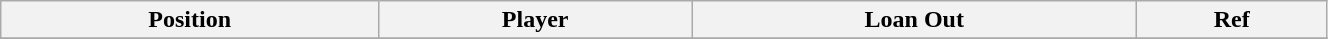<table class="wikitable sortable" style="width:70%; text-align:center; font-size:100%; text-align:left;">
<tr>
<th>Position</th>
<th>Player</th>
<th>Loan Out</th>
<th>Ref</th>
</tr>
<tr>
</tr>
</table>
